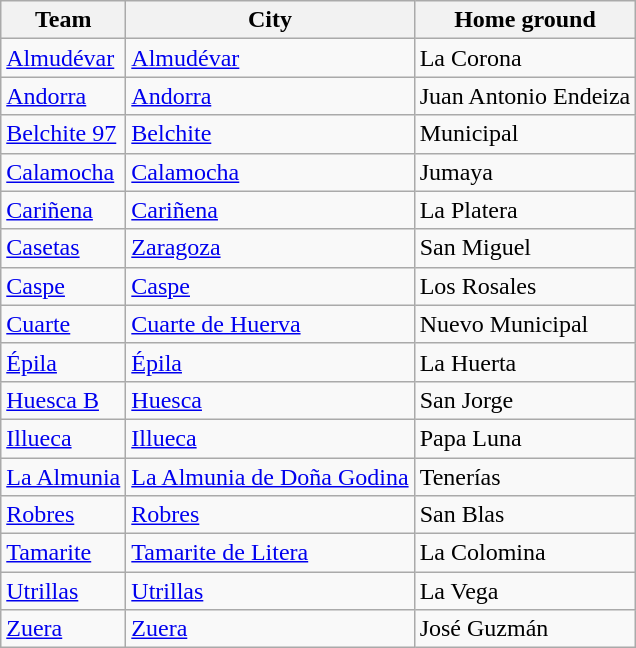<table class="wikitable sortable">
<tr>
<th>Team</th>
<th>City</th>
<th>Home ground</th>
</tr>
<tr>
<td><a href='#'>Almudévar</a></td>
<td><a href='#'>Almudévar</a></td>
<td>La Corona</td>
</tr>
<tr>
<td><a href='#'>Andorra</a></td>
<td><a href='#'>Andorra</a></td>
<td>Juan Antonio Endeiza<br>
</td>
</tr>
<tr>
<td><a href='#'>Belchite 97</a></td>
<td><a href='#'>Belchite</a></td>
<td>Municipal<br></td>
</tr>
<tr>
<td><a href='#'>Calamocha</a></td>
<td><a href='#'>Calamocha</a></td>
<td>Jumaya</td>
</tr>
<tr>
<td><a href='#'>Cariñena</a></td>
<td><a href='#'>Cariñena</a></td>
<td>La Platera</td>
</tr>
<tr>
<td><a href='#'>Casetas</a></td>
<td><a href='#'>Zaragoza</a></td>
<td>San Miguel</td>
</tr>
<tr>
<td><a href='#'>Caspe</a></td>
<td><a href='#'>Caspe</a></td>
<td>Los Rosales</td>
</tr>
<tr>
<td><a href='#'>Cuarte</a></td>
<td><a href='#'>Cuarte de Huerva</a></td>
<td>Nuevo Municipal</td>
</tr>
<tr>
<td><a href='#'>Épila</a></td>
<td><a href='#'>Épila</a></td>
<td>La Huerta</td>
</tr>
<tr>
<td><a href='#'>Huesca B</a></td>
<td><a href='#'>Huesca</a></td>
<td>San Jorge</td>
</tr>
<tr>
<td><a href='#'>Illueca</a></td>
<td><a href='#'>Illueca</a></td>
<td>Papa Luna</td>
</tr>
<tr>
<td><a href='#'>La Almunia</a></td>
<td><a href='#'>La Almunia de Doña Godina</a></td>
<td>Tenerías</td>
</tr>
<tr>
<td><a href='#'>Robres</a></td>
<td><a href='#'>Robres</a></td>
<td>San Blas</td>
</tr>
<tr>
<td><a href='#'>Tamarite</a></td>
<td><a href='#'>Tamarite de Litera</a></td>
<td>La Colomina</td>
</tr>
<tr>
<td><a href='#'>Utrillas</a></td>
<td><a href='#'>Utrillas</a></td>
<td>La Vega</td>
</tr>
<tr>
<td><a href='#'>Zuera</a></td>
<td><a href='#'>Zuera</a></td>
<td>José Guzmán</td>
</tr>
</table>
